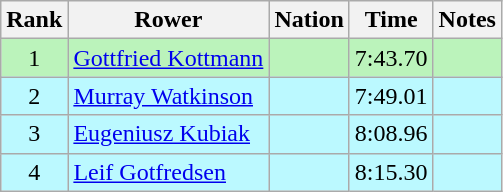<table class="wikitable sortable" style="text-align:center">
<tr>
<th>Rank</th>
<th>Rower</th>
<th>Nation</th>
<th>Time</th>
<th>Notes</th>
</tr>
<tr bgcolor=bbf3bb>
<td>1</td>
<td align=left><a href='#'>Gottfried Kottmann</a></td>
<td align=left></td>
<td>7:43.70</td>
<td></td>
</tr>
<tr bgcolor=bbf9ff>
<td>2</td>
<td align=left><a href='#'>Murray Watkinson</a></td>
<td align=left></td>
<td>7:49.01</td>
<td></td>
</tr>
<tr bgcolor=bbf9ff>
<td>3</td>
<td align=left><a href='#'>Eugeniusz Kubiak</a></td>
<td align=left></td>
<td>8:08.96</td>
<td></td>
</tr>
<tr bgcolor=bbf9ff>
<td>4</td>
<td align=left><a href='#'>Leif Gotfredsen</a></td>
<td align=left></td>
<td>8:15.30</td>
<td></td>
</tr>
</table>
